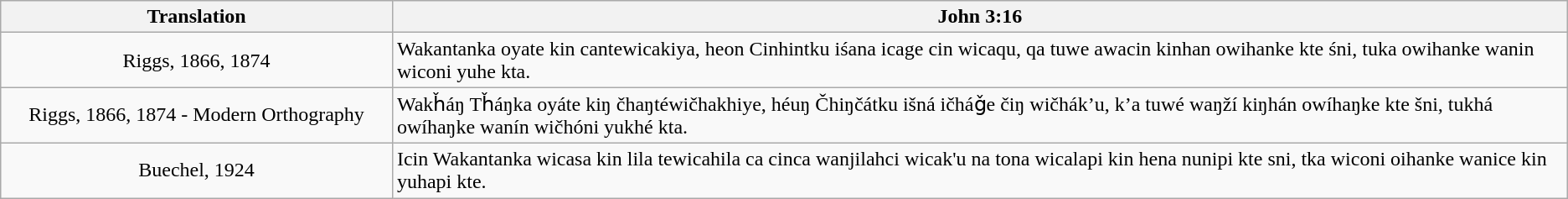<table class="wikitable">
<tr>
<th style="text-align:center; width:25%;">Translation</th>
<th>John 3:16</th>
</tr>
<tr>
<td style="text-align:center;">Riggs, 1866, 1874</td>
<td>Wakantanka oyate kin cantewicakiya, heon Cinhintku iśana icage cin wicaqu, qa tuwe awacin kinhan owihanke kte śni, tuka owihanke wanin wiconi yuhe kta.</td>
</tr>
<tr>
<td style="text-align:center;">Riggs, 1866, 1874 - Modern Orthography</td>
<td>Wakȟáŋ Tȟáŋka oyáte kiŋ čhaŋtéwičhakhiye, héuŋ Čhiŋčátku išná ičháǧe čiŋ wičhák’u, k’a tuwé waŋží kiŋhán owíhaŋke kte šni, tukhá owíhaŋke wanín wičhóni yukhé kta.</td>
</tr>
<tr>
<td style="text-align:center;">Buechel, 1924</td>
<td>Icin Wakantanka wicasa kin lila tewicahila ca cinca wanjilahci wicak'u na tona wicalapi kin hena nunipi kte sni, tka wiconi oihanke wanice kin yuhapi kte.</td>
</tr>
</table>
